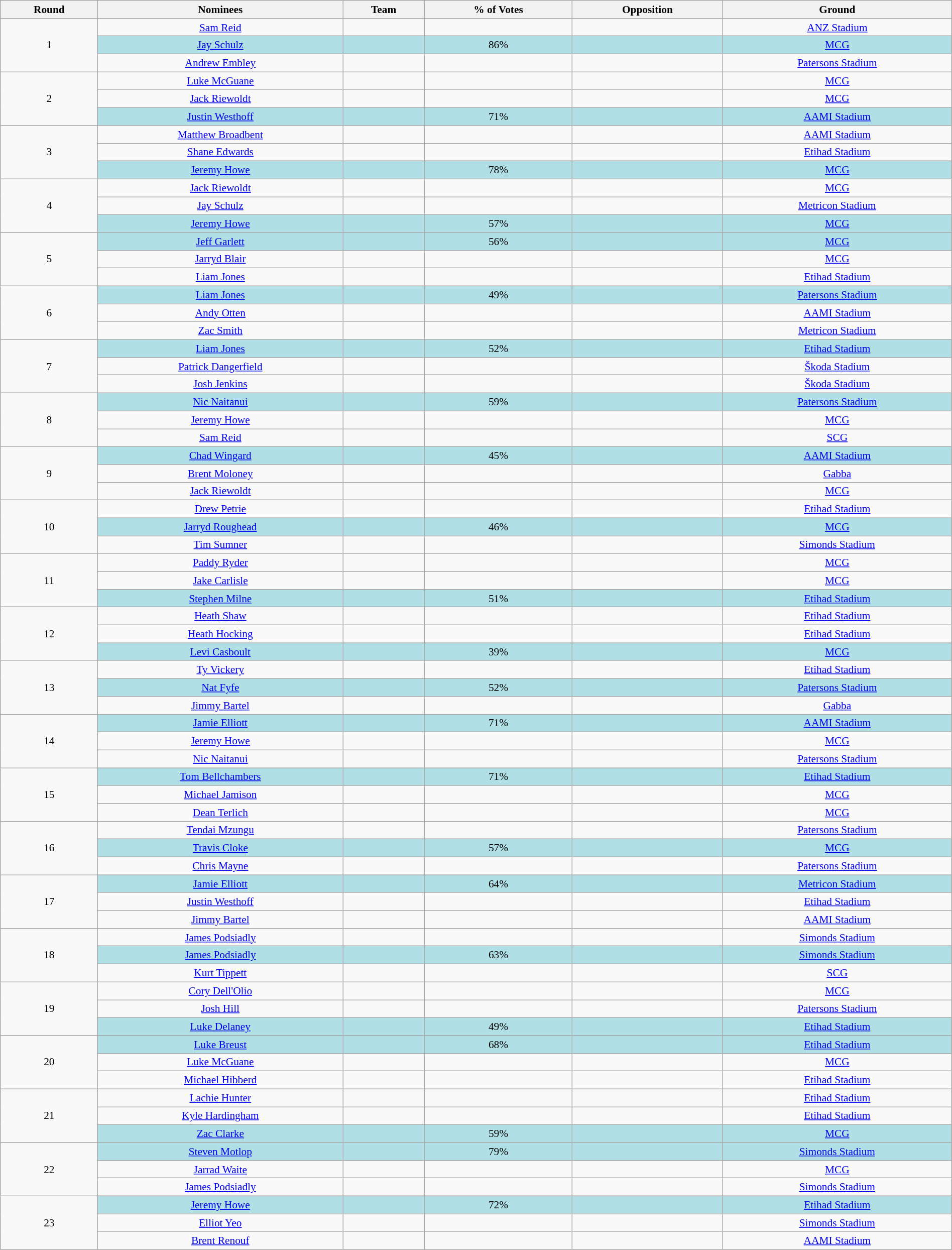<table class="wikitable" style="font-size:89%; text-align:center; width:100%;">
<tr>
<th>Round</th>
<th>Nominees</th>
<th>Team</th>
<th>% of Votes</th>
<th>Opposition</th>
<th>Ground</th>
</tr>
<tr>
<td rowspan=3>1</td>
<td><a href='#'>Sam Reid</a></td>
<td></td>
<td></td>
<td></td>
<td><a href='#'>ANZ Stadium</a></td>
</tr>
<tr style="background:#b0e0e6;">
<td><a href='#'>Jay Schulz</a></td>
<td></td>
<td>86%</td>
<td></td>
<td><a href='#'>MCG</a></td>
</tr>
<tr>
<td><a href='#'>Andrew Embley</a></td>
<td></td>
<td></td>
<td></td>
<td><a href='#'>Patersons Stadium</a></td>
</tr>
<tr>
<td rowspan=3>2</td>
<td><a href='#'>Luke McGuane</a></td>
<td></td>
<td></td>
<td></td>
<td><a href='#'>MCG</a></td>
</tr>
<tr>
<td><a href='#'>Jack Riewoldt</a></td>
<td></td>
<td></td>
<td></td>
<td><a href='#'>MCG</a></td>
</tr>
<tr style="background:#b0e0e6;">
<td><a href='#'>Justin Westhoff</a></td>
<td></td>
<td>71%</td>
<td></td>
<td><a href='#'>AAMI Stadium</a></td>
</tr>
<tr>
<td rowspan=3>3</td>
<td><a href='#'>Matthew Broadbent</a></td>
<td></td>
<td></td>
<td></td>
<td><a href='#'>AAMI Stadium</a></td>
</tr>
<tr>
<td><a href='#'>Shane Edwards</a></td>
<td></td>
<td></td>
<td></td>
<td><a href='#'>Etihad Stadium</a></td>
</tr>
<tr style="background:#b0e0e6;">
<td><a href='#'>Jeremy Howe</a></td>
<td></td>
<td>78%</td>
<td></td>
<td><a href='#'>MCG</a></td>
</tr>
<tr>
<td rowspan=3>4</td>
<td><a href='#'>Jack Riewoldt</a></td>
<td></td>
<td></td>
<td></td>
<td><a href='#'>MCG</a></td>
</tr>
<tr>
<td><a href='#'>Jay Schulz</a></td>
<td></td>
<td></td>
<td></td>
<td><a href='#'>Metricon Stadium</a></td>
</tr>
<tr style="background:#b0e0e6;">
<td><a href='#'>Jeremy Howe</a></td>
<td></td>
<td>57%</td>
<td></td>
<td><a href='#'>MCG</a></td>
</tr>
<tr>
<td rowspan=3>5</td>
<td style="background:#b0e0e6;"><a href='#'>Jeff Garlett</a></td>
<td style="background:#b0e0e6;"></td>
<td style="background:#b0e0e6;">56%</td>
<td style="background:#b0e0e6;"></td>
<td style="background:#b0e0e6;"><a href='#'>MCG</a></td>
</tr>
<tr>
<td><a href='#'>Jarryd Blair</a></td>
<td></td>
<td></td>
<td></td>
<td><a href='#'>MCG</a></td>
</tr>
<tr>
<td><a href='#'>Liam Jones</a></td>
<td></td>
<td></td>
<td></td>
<td><a href='#'>Etihad Stadium</a></td>
</tr>
<tr>
<td rowspan=3>6</td>
<td style="background:#b0e0e6;"><a href='#'>Liam Jones</a></td>
<td style="background:#b0e0e6;"></td>
<td style="background:#b0e0e6;">49%</td>
<td style="background:#b0e0e6;"></td>
<td style="background:#b0e0e6;"><a href='#'>Patersons Stadium</a></td>
</tr>
<tr>
<td><a href='#'>Andy Otten</a></td>
<td></td>
<td></td>
<td></td>
<td><a href='#'>AAMI Stadium</a></td>
</tr>
<tr>
<td><a href='#'>Zac Smith</a></td>
<td></td>
<td></td>
<td></td>
<td><a href='#'>Metricon Stadium</a></td>
</tr>
<tr>
<td rowspan=3>7</td>
<td style="background:#b0e0e6;"><a href='#'>Liam Jones</a></td>
<td style="background:#b0e0e6;"></td>
<td style="background:#b0e0e6;">52%</td>
<td style="background:#b0e0e6;"></td>
<td style="background:#b0e0e6;"><a href='#'>Etihad Stadium</a></td>
</tr>
<tr>
<td><a href='#'>Patrick Dangerfield</a></td>
<td></td>
<td></td>
<td></td>
<td><a href='#'>Škoda Stadium</a></td>
</tr>
<tr>
<td><a href='#'>Josh Jenkins</a></td>
<td></td>
<td></td>
<td></td>
<td><a href='#'>Škoda Stadium</a></td>
</tr>
<tr>
<td rowspan=3>8</td>
<td style="background:#b0e0e6;"><a href='#'>Nic Naitanui</a></td>
<td style="background:#b0e0e6;"></td>
<td style="background:#b0e0e6;">59%</td>
<td style="background:#b0e0e6;"></td>
<td style="background:#b0e0e6;"><a href='#'>Patersons Stadium</a></td>
</tr>
<tr>
<td><a href='#'>Jeremy Howe</a></td>
<td></td>
<td></td>
<td></td>
<td><a href='#'>MCG</a></td>
</tr>
<tr>
<td><a href='#'>Sam Reid</a></td>
<td></td>
<td></td>
<td></td>
<td><a href='#'>SCG</a></td>
</tr>
<tr>
<td rowspan=3>9</td>
<td style="background:#b0e0e6;"><a href='#'>Chad Wingard</a></td>
<td style="background:#b0e0e6;"></td>
<td style="background:#b0e0e6;">45%</td>
<td style="background:#b0e0e6;"></td>
<td style="background:#b0e0e6;"><a href='#'>AAMI Stadium</a></td>
</tr>
<tr>
<td><a href='#'>Brent Moloney</a></td>
<td></td>
<td></td>
<td></td>
<td><a href='#'>Gabba</a></td>
</tr>
<tr>
<td><a href='#'>Jack Riewoldt</a></td>
<td></td>
<td></td>
<td></td>
<td><a href='#'>MCG</a></td>
</tr>
<tr>
<td rowspan=3>10</td>
<td><a href='#'>Drew Petrie</a></td>
<td></td>
<td></td>
<td></td>
<td><a href='#'>Etihad Stadium</a></td>
</tr>
<tr style="background:#b0e0e6;">
<td><a href='#'>Jarryd Roughead</a></td>
<td></td>
<td>46%</td>
<td></td>
<td><a href='#'>MCG</a></td>
</tr>
<tr>
<td><a href='#'>Tim Sumner</a></td>
<td></td>
<td></td>
<td></td>
<td><a href='#'>Simonds Stadium</a></td>
</tr>
<tr>
<td rowspan=3>11</td>
<td><a href='#'>Paddy Ryder</a></td>
<td></td>
<td></td>
<td></td>
<td><a href='#'>MCG</a></td>
</tr>
<tr>
<td><a href='#'>Jake Carlisle</a></td>
<td></td>
<td></td>
<td></td>
<td><a href='#'>MCG</a></td>
</tr>
<tr style="background:#b0e0e6;">
<td><a href='#'>Stephen Milne</a></td>
<td></td>
<td>51%</td>
<td></td>
<td><a href='#'>Etihad Stadium</a></td>
</tr>
<tr>
<td rowspan=3>12</td>
<td><a href='#'>Heath Shaw</a></td>
<td></td>
<td></td>
<td></td>
<td><a href='#'>Etihad Stadium</a></td>
</tr>
<tr>
<td><a href='#'>Heath Hocking</a></td>
<td></td>
<td></td>
<td></td>
<td><a href='#'>Etihad Stadium</a></td>
</tr>
<tr style="background:#b0e0e6;">
<td><a href='#'>Levi Casboult</a></td>
<td></td>
<td>39%</td>
<td></td>
<td><a href='#'>MCG</a></td>
</tr>
<tr>
<td rowspan=3>13</td>
<td><a href='#'>Ty Vickery</a></td>
<td></td>
<td></td>
<td></td>
<td><a href='#'>Etihad Stadium</a></td>
</tr>
<tr style="background:#b0e0e6;">
<td><a href='#'>Nat Fyfe</a></td>
<td></td>
<td>52%</td>
<td></td>
<td><a href='#'>Patersons Stadium</a></td>
</tr>
<tr>
<td><a href='#'>Jimmy Bartel</a></td>
<td></td>
<td></td>
<td></td>
<td><a href='#'>Gabba</a></td>
</tr>
<tr>
<td rowspan=3>14</td>
<td style="background:#b0e0e6;"><a href='#'>Jamie Elliott</a></td>
<td style="background:#b0e0e6;"></td>
<td style="background:#b0e0e6;">71%</td>
<td style="background:#b0e0e6;"></td>
<td style="background:#b0e0e6;"><a href='#'>AAMI Stadium</a></td>
</tr>
<tr>
<td><a href='#'>Jeremy Howe</a></td>
<td></td>
<td></td>
<td></td>
<td><a href='#'>MCG</a></td>
</tr>
<tr>
<td><a href='#'>Nic Naitanui</a></td>
<td></td>
<td></td>
<td></td>
<td><a href='#'>Patersons Stadium</a></td>
</tr>
<tr>
<td rowspan=3>15</td>
<td style="background:#b0e0e6;"><a href='#'>Tom Bellchambers</a></td>
<td style="background:#b0e0e6;"></td>
<td style="background:#b0e0e6;">71%</td>
<td style="background:#b0e0e6;"></td>
<td style="background:#b0e0e6;"><a href='#'>Etihad Stadium</a></td>
</tr>
<tr>
<td><a href='#'>Michael Jamison</a></td>
<td></td>
<td></td>
<td></td>
<td><a href='#'>MCG</a></td>
</tr>
<tr>
<td><a href='#'>Dean Terlich</a></td>
<td></td>
<td></td>
<td></td>
<td><a href='#'>MCG</a></td>
</tr>
<tr>
<td rowspan=3>16</td>
<td><a href='#'>Tendai Mzungu</a></td>
<td></td>
<td></td>
<td></td>
<td><a href='#'>Patersons Stadium</a></td>
</tr>
<tr style="background:#b0e0e6;">
<td><a href='#'>Travis Cloke</a></td>
<td></td>
<td>57%</td>
<td></td>
<td><a href='#'>MCG</a></td>
</tr>
<tr>
<td><a href='#'>Chris Mayne</a></td>
<td></td>
<td></td>
<td></td>
<td><a href='#'>Patersons Stadium</a></td>
</tr>
<tr>
<td rowspan=3>17</td>
<td style="background:#b0e0e6;"><a href='#'>Jamie Elliott</a></td>
<td style="background:#b0e0e6;"></td>
<td style="background:#b0e0e6;">64%</td>
<td style="background:#b0e0e6;"></td>
<td style="background:#b0e0e6;"><a href='#'>Metricon Stadium</a></td>
</tr>
<tr>
<td><a href='#'>Justin Westhoff</a></td>
<td></td>
<td></td>
<td></td>
<td><a href='#'>Etihad Stadium</a></td>
</tr>
<tr>
<td><a href='#'>Jimmy Bartel</a></td>
<td></td>
<td></td>
<td></td>
<td><a href='#'>AAMI Stadium</a></td>
</tr>
<tr>
<td rowspan=3>18</td>
<td><a href='#'>James Podsiadly</a></td>
<td></td>
<td></td>
<td></td>
<td><a href='#'>Simonds Stadium</a></td>
</tr>
<tr style="background:#b0e0e6;">
<td><a href='#'>James Podsiadly</a></td>
<td></td>
<td>63%</td>
<td></td>
<td><a href='#'>Simonds Stadium</a></td>
</tr>
<tr>
<td><a href='#'>Kurt Tippett</a></td>
<td></td>
<td></td>
<td></td>
<td><a href='#'>SCG</a></td>
</tr>
<tr>
<td rowspan=3>19</td>
<td><a href='#'>Cory Dell'Olio</a></td>
<td></td>
<td></td>
<td></td>
<td><a href='#'>MCG</a></td>
</tr>
<tr>
<td><a href='#'>Josh Hill</a></td>
<td></td>
<td></td>
<td></td>
<td><a href='#'>Patersons Stadium</a></td>
</tr>
<tr style="background:#b0e0e6;">
<td><a href='#'>Luke Delaney</a></td>
<td></td>
<td>49%</td>
<td></td>
<td><a href='#'>Etihad Stadium</a></td>
</tr>
<tr>
<td rowspan=3>20</td>
<td style="background:#b0e0e6;"><a href='#'>Luke Breust</a></td>
<td style="background:#b0e0e6;"></td>
<td style="background:#b0e0e6;">68%</td>
<td style="background:#b0e0e6;"></td>
<td style="background:#b0e0e6;"><a href='#'>Etihad Stadium</a></td>
</tr>
<tr>
<td><a href='#'>Luke McGuane</a></td>
<td></td>
<td></td>
<td></td>
<td><a href='#'>MCG</a></td>
</tr>
<tr>
<td><a href='#'>Michael Hibberd</a></td>
<td></td>
<td></td>
<td></td>
<td><a href='#'>Etihad Stadium</a></td>
</tr>
<tr>
<td rowspan=3>21</td>
<td><a href='#'>Lachie Hunter</a></td>
<td></td>
<td></td>
<td></td>
<td><a href='#'>Etihad Stadium</a></td>
</tr>
<tr>
<td><a href='#'>Kyle Hardingham</a></td>
<td></td>
<td></td>
<td></td>
<td><a href='#'>Etihad Stadium</a></td>
</tr>
<tr style="background:#b0e0e6;">
<td><a href='#'>Zac Clarke</a></td>
<td></td>
<td>59%</td>
<td></td>
<td><a href='#'>MCG</a></td>
</tr>
<tr>
<td rowspan=3>22</td>
<td style="background:#b0e0e6;"><a href='#'>Steven Motlop</a></td>
<td style="background:#b0e0e6;"></td>
<td style="background:#b0e0e6;">79%</td>
<td style="background:#b0e0e6;"></td>
<td style="background:#b0e0e6;"><a href='#'>Simonds Stadium</a></td>
</tr>
<tr>
<td><a href='#'>Jarrad Waite</a></td>
<td></td>
<td></td>
<td></td>
<td><a href='#'>MCG</a></td>
</tr>
<tr>
<td><a href='#'>James Podsiadly</a></td>
<td></td>
<td></td>
<td></td>
<td><a href='#'>Simonds Stadium</a></td>
</tr>
<tr>
<td rowspan=3>23</td>
<td style="background:#b0e0e6;"><a href='#'>Jeremy Howe</a></td>
<td style="background:#b0e0e6;"></td>
<td style="background:#b0e0e6;">72%</td>
<td style="background:#b0e0e6;"></td>
<td style="background:#b0e0e6;"><a href='#'>Etihad Stadium</a></td>
</tr>
<tr>
<td><a href='#'>Elliot Yeo</a></td>
<td></td>
<td></td>
<td></td>
<td><a href='#'>Simonds Stadium</a></td>
</tr>
<tr>
<td><a href='#'>Brent Renouf</a></td>
<td></td>
<td></td>
<td></td>
<td><a href='#'>AAMI Stadium</a></td>
</tr>
</table>
